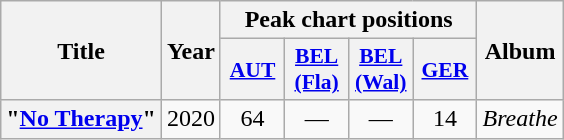<table class="wikitable plainrowheaders" style="text-align:center;">
<tr>
<th rowspan="2" scope="col">Title</th>
<th rowspan="2" scope="col">Year</th>
<th colspan="4">Peak chart positions</th>
<th rowspan="2" scope="col">Album</th>
</tr>
<tr>
<th scope="col" style="width:2.5em;font-size:90%;"><a href='#'>AUT</a><br></th>
<th scope="col" style="width:2.5em;font-size:90%;"><a href='#'>BEL<br>(Fla)</a><br></th>
<th scope="col" style="width:2.5em;font-size:90%;"><a href='#'>BEL<br>(Wal)</a><br></th>
<th scope="col" style="width:2.5em;font-size:90%;"><a href='#'>GER</a><br></th>
</tr>
<tr>
<th scope="row">"<a href='#'>No Therapy</a>"<br></th>
<td>2020</td>
<td>64</td>
<td>—</td>
<td>—</td>
<td>14</td>
<td><em>Breathe</em></td>
</tr>
</table>
